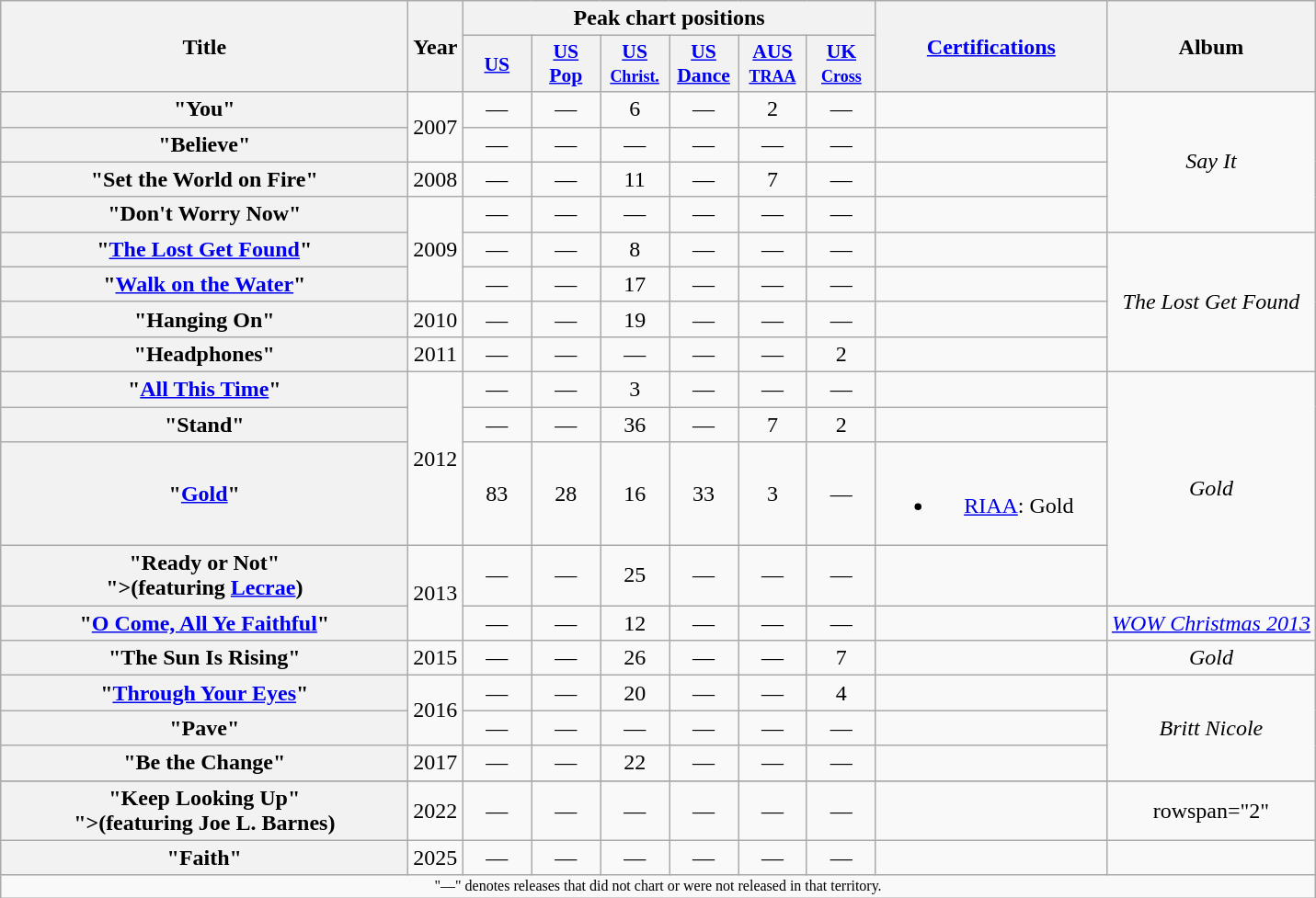<table class="wikitable plainrowheaders" style="text-align:center;" border="1">
<tr>
<th scope="col" rowspan="2" style="width:18em;">Title</th>
<th scope="col" rowspan="2">Year</th>
<th scope="col" colspan="6">Peak chart positions</th>
<th scope="col" rowspan="2" style="width:10em;"><a href='#'>Certifications</a></th>
<th scope="col" rowspan="2">Album</th>
</tr>
<tr>
<th scope="col" style="width:3em;font-size:90%;"><a href='#'>US</a><br></th>
<th scope="col" style="width:3em;font-size:90%;"><a href='#'>US<br>Pop</a><br></th>
<th scope="col" style="width:3em;font-size:90%;"><a href='#'>US<br><small>Christ.</small></a><br></th>
<th scope="col" style="width:3em;font-size:90%;"><a href='#'>US<br>Dance</a><br></th>
<th scope="col" style="width:3em;font-size:90%;"><a href='#'>AUS<br><small>TRAA</small></a><br></th>
<th scope="col" style="width:3em;font-size:90%;"><a href='#'>UK<br><small>Cross</small></a><br></th>
</tr>
<tr>
<th scope="row">"You"</th>
<td rowspan="2">2007</td>
<td>—</td>
<td>—</td>
<td>6</td>
<td>—</td>
<td>2</td>
<td>—</td>
<td></td>
<td rowspan="4"><em>Say It</em></td>
</tr>
<tr>
<th scope="row">"Believe"</th>
<td>—</td>
<td>—</td>
<td>—</td>
<td>—</td>
<td>—</td>
<td>—</td>
<td></td>
</tr>
<tr>
<th scope="row">"Set the World on Fire"</th>
<td>2008</td>
<td>—</td>
<td>—</td>
<td>11</td>
<td>—</td>
<td>7</td>
<td>—</td>
<td></td>
</tr>
<tr>
<th scope="row">"Don't Worry Now"</th>
<td rowspan="3">2009</td>
<td>—</td>
<td>—</td>
<td>—</td>
<td>—</td>
<td>—</td>
<td>—</td>
<td></td>
</tr>
<tr>
<th scope="row">"<a href='#'>The Lost Get Found</a>"</th>
<td>—</td>
<td>—</td>
<td>8</td>
<td>—</td>
<td>—</td>
<td>—</td>
<td></td>
<td rowspan="4"><em>The Lost Get Found</em></td>
</tr>
<tr>
<th scope="row">"<a href='#'>Walk on the Water</a>"</th>
<td>—</td>
<td>—</td>
<td>17</td>
<td>—</td>
<td>—</td>
<td>—</td>
<td></td>
</tr>
<tr>
<th scope="row">"Hanging On"</th>
<td>2010</td>
<td>—</td>
<td>—</td>
<td>19</td>
<td>—</td>
<td>—</td>
<td>—</td>
<td></td>
</tr>
<tr>
<th scope="row">"Headphones"</th>
<td>2011</td>
<td>—</td>
<td>—</td>
<td>—</td>
<td>—</td>
<td>—</td>
<td>2</td>
<td></td>
</tr>
<tr>
<th scope="row">"<a href='#'>All This Time</a>"</th>
<td rowspan="3">2012</td>
<td>—</td>
<td>—</td>
<td>3</td>
<td>—</td>
<td>—</td>
<td>—</td>
<td></td>
<td rowspan="4"><em>Gold</em></td>
</tr>
<tr>
<th scope="row">"Stand"</th>
<td>—</td>
<td>—</td>
<td>36</td>
<td>—</td>
<td>7</td>
<td>2</td>
<td></td>
</tr>
<tr>
<th scope="row">"<a href='#'>Gold</a>"</th>
<td>83</td>
<td>28</td>
<td>16</td>
<td>33</td>
<td>3</td>
<td>—</td>
<td><br><ul><li><a href='#'>RIAA</a>: Gold</li></ul></td>
</tr>
<tr>
<th scope="row">"Ready or Not"<br><span>">(featuring <a href='#'>Lecrae</a>)</span></th>
<td rowspan="2">2013</td>
<td>—</td>
<td>—</td>
<td>25</td>
<td>—</td>
<td>—</td>
<td>—</td>
<td></td>
</tr>
<tr>
<th scope="row">"<a href='#'>O Come, All Ye Faithful</a>"</th>
<td>—</td>
<td>—</td>
<td>12</td>
<td>—</td>
<td>—</td>
<td>—</td>
<td></td>
<td><em><a href='#'>WOW Christmas 2013</a></em></td>
</tr>
<tr>
<th scope="row">"The Sun Is Rising"</th>
<td>2015</td>
<td>—</td>
<td>—</td>
<td>26</td>
<td>—</td>
<td>—</td>
<td>7</td>
<td></td>
<td><em>Gold</em></td>
</tr>
<tr>
<th scope="row">"<a href='#'>Through Your Eyes</a>"</th>
<td rowspan="2">2016</td>
<td>—</td>
<td>—</td>
<td>20</td>
<td>—</td>
<td>—</td>
<td>4</td>
<td></td>
<td rowspan="3"><em>Britt Nicole</em></td>
</tr>
<tr>
<th scope="row">"Pave"</th>
<td>—</td>
<td>—</td>
<td>—</td>
<td>—</td>
<td>—</td>
<td>—</td>
<td></td>
</tr>
<tr>
<th scope="row">"Be the Change"</th>
<td rowspan="1">2017</td>
<td>—</td>
<td>—</td>
<td>22</td>
<td>—</td>
<td>—</td>
<td>—</td>
<td></td>
</tr>
<tr>
</tr>
<tr>
<th scope="row">"Keep Looking Up" <br><span>">(featuring Joe L. Barnes)</span></th>
<td rowspan="1">2022</td>
<td>—</td>
<td>—</td>
<td>—</td>
<td>—</td>
<td>—</td>
<td>—</td>
<td></td>
<td>rowspan="2" </td>
</tr>
<tr>
<th scope="row">"Faith"</th>
<td rowspan="1">2025</td>
<td>—</td>
<td>—</td>
<td>—</td>
<td>—</td>
<td>—</td>
<td>—</td>
<td></td>
</tr>
<tr>
<td align="center" colspan="14" style="font-size:8pt">"—" denotes releases that did not chart or were not released in that territory.</td>
</tr>
</table>
